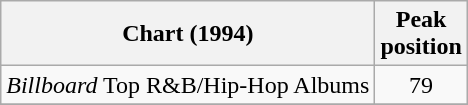<table class="wikitable">
<tr>
<th>Chart (1994)</th>
<th>Peak<br>position</th>
</tr>
<tr>
<td><em>Billboard</em> Top R&B/Hip-Hop Albums</td>
<td align="center">79</td>
</tr>
<tr>
</tr>
</table>
